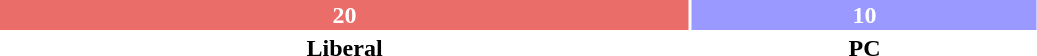<table style="width:55%; text-align:center;">
<tr style="color:white;">
<td style="background:#EA6D6A; width:66.67%;"><strong>20</strong></td>
<td style="background:#9999FF; width:33.33%;"><strong>10</strong></td>
</tr>
<tr>
<td><span><strong>Liberal</strong></span></td>
<td><span><strong>PC</strong></span></td>
</tr>
</table>
